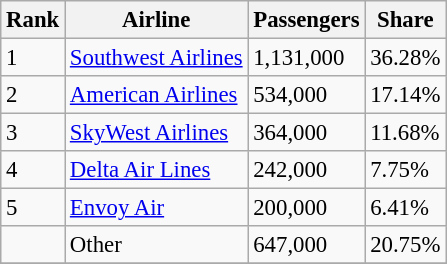<table class="wikitable sortable" style="font-size: 95%">
<tr>
<th>Rank</th>
<th>Airline</th>
<th>Passengers</th>
<th>Share</th>
</tr>
<tr>
<td>1</td>
<td><a href='#'>Southwest Airlines</a></td>
<td>1,131,000</td>
<td>36.28%</td>
</tr>
<tr>
<td>2</td>
<td><a href='#'>American Airlines</a></td>
<td>534,000</td>
<td>17.14%</td>
</tr>
<tr>
<td>3</td>
<td><a href='#'>SkyWest Airlines</a></td>
<td>364,000</td>
<td>11.68%</td>
</tr>
<tr>
<td>4</td>
<td><a href='#'>Delta Air Lines</a></td>
<td>242,000</td>
<td>7.75%</td>
</tr>
<tr>
<td>5</td>
<td><a href='#'>Envoy Air</a></td>
<td>200,000</td>
<td>6.41%</td>
</tr>
<tr>
<td></td>
<td>Other</td>
<td>647,000</td>
<td>20.75%</td>
</tr>
<tr>
</tr>
</table>
